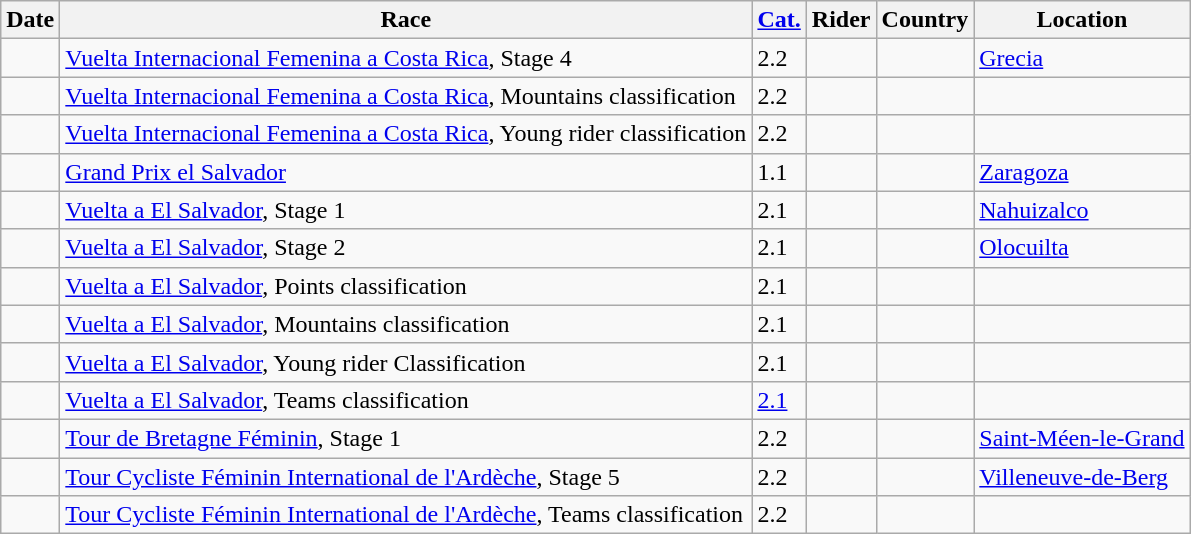<table class="wikitable sortable">
<tr>
<th>Date</th>
<th>Race</th>
<th><a href='#'>Cat.</a></th>
<th>Rider</th>
<th>Country</th>
<th>Location</th>
</tr>
<tr>
<td></td>
<td><a href='#'>Vuelta Internacional Femenina a Costa Rica</a>, Stage 4</td>
<td>2.2</td>
<td></td>
<td></td>
<td><a href='#'>Grecia</a></td>
</tr>
<tr>
<td></td>
<td><a href='#'>Vuelta Internacional Femenina a Costa Rica</a>, Mountains classification</td>
<td>2.2</td>
<td></td>
<td></td>
<td></td>
</tr>
<tr>
<td></td>
<td><a href='#'>Vuelta Internacional Femenina a Costa Rica</a>, Young rider classification</td>
<td>2.2</td>
<td></td>
<td></td>
<td></td>
</tr>
<tr>
<td></td>
<td><a href='#'>Grand Prix el Salvador</a></td>
<td>1.1</td>
<td></td>
<td></td>
<td><a href='#'>Zaragoza</a></td>
</tr>
<tr>
<td></td>
<td><a href='#'>Vuelta a El Salvador</a>, Stage 1</td>
<td>2.1</td>
<td></td>
<td></td>
<td><a href='#'>Nahuizalco</a></td>
</tr>
<tr>
<td></td>
<td><a href='#'>Vuelta a El Salvador</a>, Stage 2</td>
<td>2.1</td>
<td></td>
<td></td>
<td><a href='#'>Olocuilta</a></td>
</tr>
<tr>
<td></td>
<td><a href='#'>Vuelta a El Salvador</a>, Points classification</td>
<td>2.1</td>
<td></td>
<td></td>
<td></td>
</tr>
<tr>
<td></td>
<td><a href='#'>Vuelta a El Salvador</a>, Mountains classification</td>
<td>2.1</td>
<td></td>
<td></td>
<td></td>
</tr>
<tr>
<td></td>
<td><a href='#'>Vuelta a El Salvador</a>, Young rider Classification</td>
<td>2.1</td>
<td></td>
<td></td>
<td></td>
</tr>
<tr>
<td></td>
<td><a href='#'>Vuelta a El Salvador</a>, Teams classification</td>
<td><a href='#'>2.1</a></td>
<td align="center"></td>
<td></td>
<td></td>
</tr>
<tr>
<td></td>
<td><a href='#'>Tour de Bretagne Féminin</a>, Stage 1</td>
<td>2.2</td>
<td></td>
<td></td>
<td><a href='#'>Saint-Méen-le-Grand</a></td>
</tr>
<tr>
<td></td>
<td><a href='#'>Tour Cycliste Féminin International de l'Ardèche</a>, Stage 5</td>
<td>2.2</td>
<td></td>
<td></td>
<td><a href='#'>Villeneuve-de-Berg</a></td>
</tr>
<tr>
<td></td>
<td><a href='#'>Tour Cycliste Féminin International de l'Ardèche</a>, Teams classification</td>
<td>2.2</td>
<td align="center"></td>
<td></td>
<td></td>
</tr>
</table>
